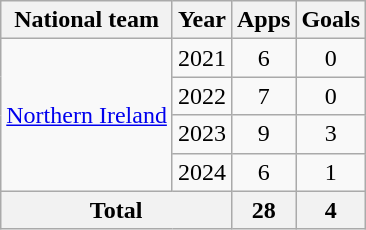<table class=wikitable style="text-align: center;">
<tr>
<th>National team</th>
<th>Year</th>
<th>Apps</th>
<th>Goals</th>
</tr>
<tr>
<td rowspan="4"><a href='#'>Northern Ireland</a></td>
<td>2021</td>
<td>6</td>
<td>0</td>
</tr>
<tr>
<td>2022</td>
<td>7</td>
<td>0</td>
</tr>
<tr>
<td>2023</td>
<td>9</td>
<td>3</td>
</tr>
<tr>
<td>2024</td>
<td>6</td>
<td>1</td>
</tr>
<tr>
<th colspan="2">Total</th>
<th>28</th>
<th>4</th>
</tr>
</table>
